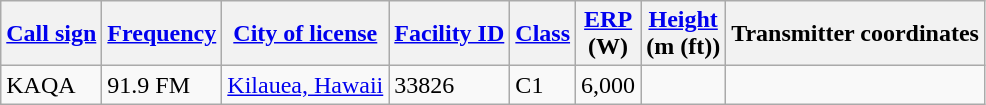<table class="wikitable sortable">
<tr>
<th><a href='#'>Call sign</a></th>
<th data-sort-type="number"><a href='#'>Frequency</a></th>
<th><a href='#'>City of license</a></th>
<th><a href='#'>Facility ID</a></th>
<th><a href='#'>Class</a></th>
<th data-sort-type="number"><a href='#'>ERP</a><br>(W)</th>
<th data-sort-type="number"><a href='#'>Height</a><br>(m (ft))</th>
<th class="unsortable">Transmitter coordinates</th>
</tr>
<tr>
<td>KAQA</td>
<td>91.9 FM</td>
<td><a href='#'>Kilauea, Hawaii</a></td>
<td>33826</td>
<td>C1</td>
<td>6,000</td>
<td></td>
<td></td>
</tr>
</table>
